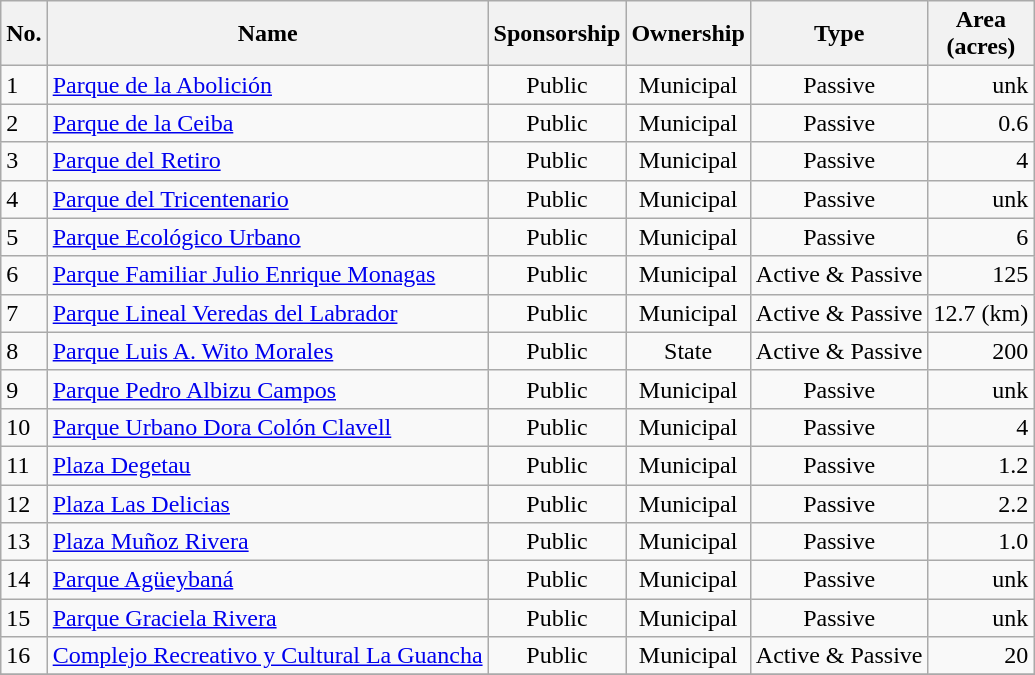<table class="wikitable sortable">
<tr>
<th>No.</th>
<th>Name</th>
<th>Sponsorship</th>
<th>Ownership</th>
<th>Type</th>
<th>Area<br> (acres)<br></th>
</tr>
<tr>
<td>1</td>
<td><a href='#'>Parque de la Abolición</a></td>
<td align="center">Public</td>
<td align="center">Municipal</td>
<td align="center">Passive</td>
<td align="right">unk</td>
</tr>
<tr>
<td>2</td>
<td><a href='#'>Parque de la Ceiba</a></td>
<td align="center">Public</td>
<td align="center">Municipal</td>
<td align="center">Passive</td>
<td align="right">0.6</td>
</tr>
<tr>
<td>3</td>
<td><a href='#'>Parque del Retiro</a></td>
<td align="center">Public</td>
<td align="center">Municipal</td>
<td align="center">Passive</td>
<td align="right">4</td>
</tr>
<tr>
<td>4</td>
<td><a href='#'>Parque del Tricentenario</a></td>
<td align="center">Public</td>
<td align="center">Municipal</td>
<td align="center">Passive</td>
<td align="right">unk</td>
</tr>
<tr>
<td>5</td>
<td><a href='#'>Parque Ecológico Urbano</a></td>
<td align="center">Public</td>
<td align="center">Municipal</td>
<td align="center">Passive</td>
<td align="right">6</td>
</tr>
<tr>
<td>6</td>
<td><a href='#'>Parque Familiar Julio Enrique Monagas</a></td>
<td align="center">Public</td>
<td align="center">Municipal</td>
<td align="center">Active & Passive</td>
<td align="right">125</td>
</tr>
<tr>
<td>7</td>
<td><a href='#'>Parque Lineal Veredas del Labrador</a></td>
<td align="center">Public</td>
<td align="center">Municipal</td>
<td align="center">Active & Passive</td>
<td align="right">12.7 (km)</td>
</tr>
<tr>
<td>8</td>
<td><a href='#'>Parque Luis A. Wito Morales</a></td>
<td align="center">Public</td>
<td align="center">State</td>
<td align="center">Active & Passive</td>
<td align="right">200</td>
</tr>
<tr>
<td>9</td>
<td><a href='#'>Parque Pedro Albizu Campos</a></td>
<td align="center">Public</td>
<td align="center">Municipal</td>
<td align="center">Passive</td>
<td align="right">unk</td>
</tr>
<tr>
<td>10</td>
<td><a href='#'>Parque Urbano Dora Colón Clavell</a></td>
<td align="center">Public</td>
<td align="center">Municipal</td>
<td align="center">Passive</td>
<td align="right">4</td>
</tr>
<tr>
<td>11</td>
<td><a href='#'>Plaza Degetau</a></td>
<td align="center">Public</td>
<td align="center">Municipal</td>
<td align="center">Passive</td>
<td align="right">1.2</td>
</tr>
<tr>
<td>12</td>
<td><a href='#'>Plaza Las Delicias</a></td>
<td align="center">Public</td>
<td align="center">Municipal</td>
<td align="center">Passive</td>
<td align="right">2.2</td>
</tr>
<tr>
<td>13</td>
<td><a href='#'>Plaza Muñoz Rivera</a></td>
<td align="center">Public</td>
<td align="center">Municipal</td>
<td align="center">Passive</td>
<td align="right">1.0</td>
</tr>
<tr>
<td>14</td>
<td><a href='#'>Parque Agüeybaná</a></td>
<td align="center">Public</td>
<td align="center">Municipal</td>
<td align="center">Passive</td>
<td align="right">unk</td>
</tr>
<tr>
<td>15</td>
<td><a href='#'>Parque Graciela Rivera</a></td>
<td align="center">Public</td>
<td align="center">Municipal</td>
<td align="center">Passive</td>
<td align="right">unk</td>
</tr>
<tr>
<td>16</td>
<td><a href='#'>Complejo Recreativo y Cultural La Guancha</a></td>
<td align="center">Public</td>
<td align="center">Municipal</td>
<td align="center">Active & Passive</td>
<td align="right">20</td>
</tr>
<tr>
</tr>
</table>
